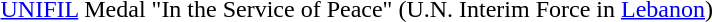<table>
<tr>
<td rowspan=2 style="width:60px; vertical-align:top;"></td>
<td><a href='#'>UNIFIL</a> Medal "In the Service of Peace" (U.N. Interim Force in <a href='#'>Lebanon</a>)</td>
</tr>
<tr>
<td></td>
</tr>
</table>
